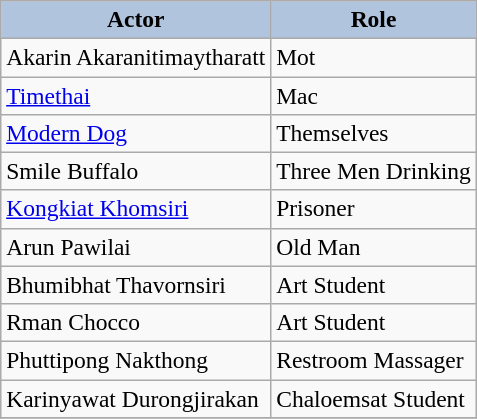<table class="wikitable" style="font-size: 98%;" border="9" cellpadding="7" background: #f9f9f9;>
<tr align="center">
<th style="background:#B0C4DE;">Actor</th>
<th style="background:#B0C4DE;">Role</th>
</tr>
<tr>
<td>Akarin Akaranitimaytharatt</td>
<td>Mot</td>
</tr>
<tr>
<td><a href='#'>Timethai</a></td>
<td>Mac</td>
</tr>
<tr>
<td><a href='#'>Modern Dog</a></td>
<td>Themselves</td>
</tr>
<tr>
<td>Smile Buffalo</td>
<td>Three Men Drinking</td>
</tr>
<tr>
<td><a href='#'>Kongkiat Khomsiri</a></td>
<td>Prisoner</td>
</tr>
<tr>
<td>Arun Pawilai</td>
<td>Old Man</td>
</tr>
<tr>
<td>Bhumibhat Thavornsiri</td>
<td>Art Student</td>
</tr>
<tr>
<td>Rman Chocco</td>
<td>Art Student</td>
</tr>
<tr>
<td>Phuttipong Nakthong</td>
<td>Restroom Massager</td>
</tr>
<tr>
<td>Karinyawat Durongjirakan</td>
<td>Chaloemsat Student</td>
</tr>
<tr>
</tr>
</table>
